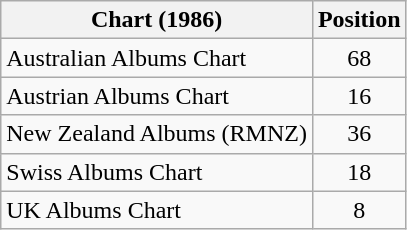<table class="wikitable sortable" style="text-align:center;">
<tr>
<th>Chart (1986)</th>
<th>Position</th>
</tr>
<tr>
<td align="left">Australian Albums Chart</td>
<td>68</td>
</tr>
<tr>
<td align="left">Austrian Albums Chart</td>
<td>16</td>
</tr>
<tr>
<td align="left">New Zealand Albums (RMNZ)</td>
<td>36</td>
</tr>
<tr>
<td align="left">Swiss Albums Chart</td>
<td>18</td>
</tr>
<tr>
<td align="left">UK Albums Chart</td>
<td>8</td>
</tr>
</table>
